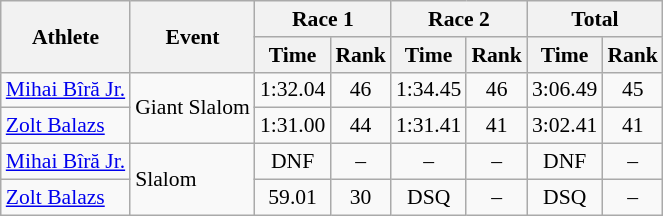<table class="wikitable" style="font-size:90%">
<tr>
<th rowspan="2">Athlete</th>
<th rowspan="2">Event</th>
<th colspan="2">Race 1</th>
<th colspan="2">Race 2</th>
<th colspan="2">Total</th>
</tr>
<tr>
<th>Time</th>
<th>Rank</th>
<th>Time</th>
<th>Rank</th>
<th>Time</th>
<th>Rank</th>
</tr>
<tr>
<td><a href='#'>Mihai Bîră Jr.</a></td>
<td rowspan="2">Giant Slalom</td>
<td align="center">1:32.04</td>
<td align="center">46</td>
<td align="center">1:34.45</td>
<td align="center">46</td>
<td align="center">3:06.49</td>
<td align="center">45</td>
</tr>
<tr>
<td><a href='#'>Zolt Balazs</a></td>
<td align="center">1:31.00</td>
<td align="center">44</td>
<td align="center">1:31.41</td>
<td align="center">41</td>
<td align="center">3:02.41</td>
<td align="center">41</td>
</tr>
<tr>
<td><a href='#'>Mihai Bîră Jr.</a></td>
<td rowspan="2">Slalom</td>
<td align="center">DNF</td>
<td align="center">–</td>
<td align="center">–</td>
<td align="center">–</td>
<td align="center">DNF</td>
<td align="center">–</td>
</tr>
<tr>
<td><a href='#'>Zolt Balazs</a></td>
<td align="center">59.01</td>
<td align="center">30</td>
<td align="center">DSQ</td>
<td align="center">–</td>
<td align="center">DSQ</td>
<td align="center">–</td>
</tr>
</table>
